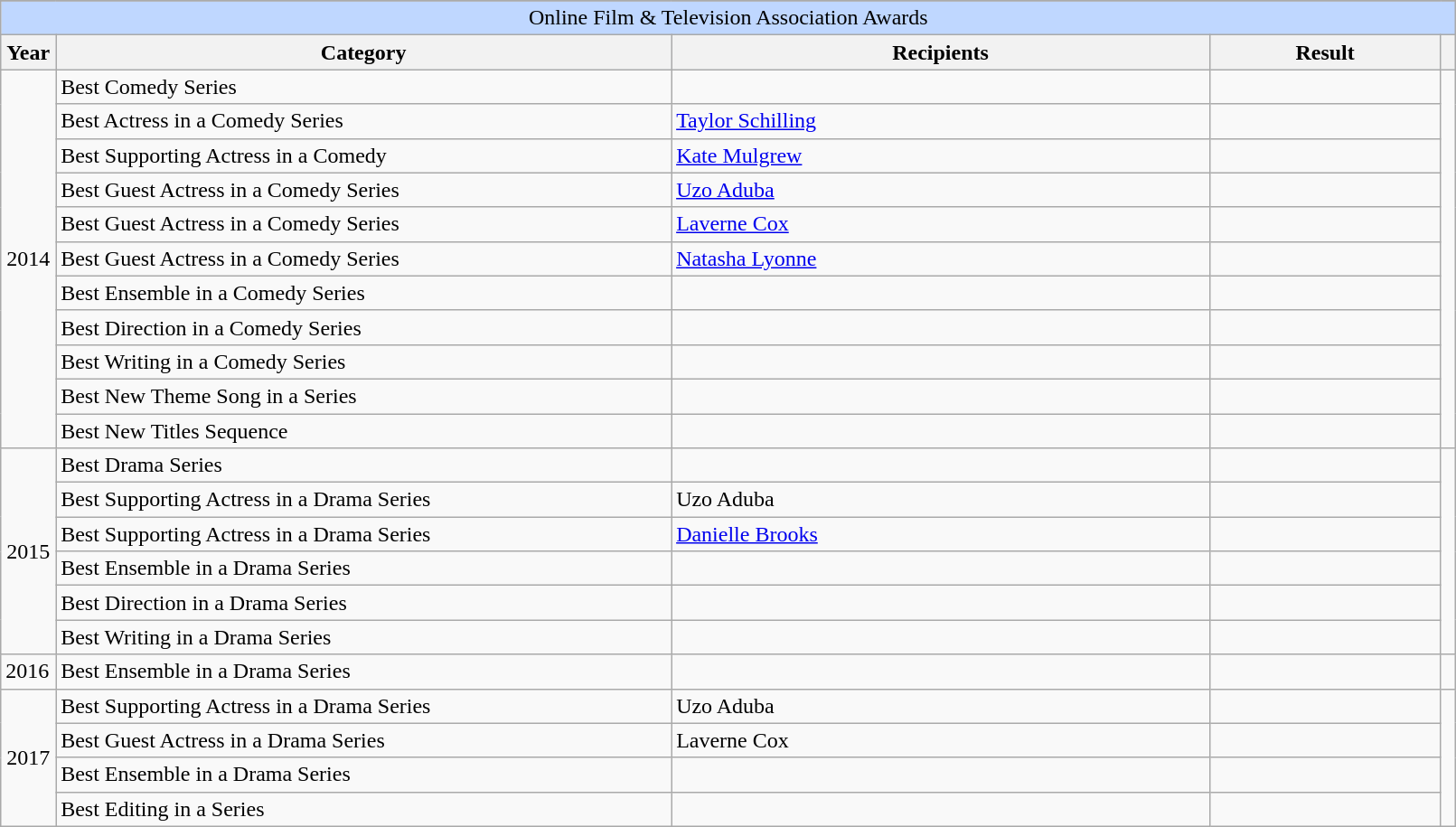<table class="wikitable plainrowheaders" style="font-size: 100%; width:85%">
<tr>
</tr>
<tr ---- bgcolor="#bfd7ff">
<td colspan=6 align=center>Online Film & Television Association Awards</td>
</tr>
<tr ---- bgcolor="#ebf5ff">
<th scope="col" style="width:2%;">Year</th>
<th scope="col" style="width:40%;">Category</th>
<th scope="col" style="width:35%;">Recipients</th>
<th scope="col" style="width:15%;">Result</th>
<th scope="col" class="unsortable" style="width:1%;"></th>
</tr>
<tr>
<td rowspan=11 style="text-align:center;">2014</td>
<td>Best Comedy Series</td>
<td></td>
<td></td>
<td rowspan=11 style="text-align:center;"></td>
</tr>
<tr>
<td>Best Actress in a Comedy Series</td>
<td><a href='#'>Taylor Schilling</a></td>
<td></td>
</tr>
<tr>
<td>Best Supporting Actress in a Comedy</td>
<td><a href='#'>Kate Mulgrew</a></td>
<td></td>
</tr>
<tr>
<td>Best Guest Actress in a Comedy Series</td>
<td><a href='#'>Uzo Aduba</a></td>
<td></td>
</tr>
<tr>
<td>Best Guest Actress in a Comedy Series</td>
<td><a href='#'>Laverne Cox</a></td>
<td></td>
</tr>
<tr>
<td>Best Guest Actress in a Comedy Series</td>
<td><a href='#'>Natasha Lyonne</a></td>
<td></td>
</tr>
<tr>
<td>Best Ensemble in a Comedy Series</td>
<td></td>
<td></td>
</tr>
<tr>
<td>Best Direction in a Comedy Series</td>
<td></td>
<td></td>
</tr>
<tr>
<td>Best Writing in a Comedy Series</td>
<td></td>
<td></td>
</tr>
<tr>
<td>Best New Theme Song in a Series</td>
<td></td>
<td></td>
</tr>
<tr>
<td>Best New Titles Sequence</td>
<td></td>
<td></td>
</tr>
<tr>
<td rowspan=6 style="text-align:center;">2015</td>
<td>Best Drama Series</td>
<td></td>
<td></td>
<td rowspan=6 style="text-align:center;"></td>
</tr>
<tr>
<td>Best Supporting Actress in a Drama Series</td>
<td>Uzo Aduba</td>
<td></td>
</tr>
<tr>
<td>Best Supporting Actress in a Drama Series</td>
<td><a href='#'>Danielle Brooks</a></td>
<td></td>
</tr>
<tr>
<td>Best Ensemble in a Drama Series</td>
<td></td>
<td></td>
</tr>
<tr>
<td>Best Direction in a Drama Series</td>
<td></td>
<td></td>
</tr>
<tr>
<td>Best Writing in a Drama Series</td>
<td></td>
<td></td>
</tr>
<tr>
<td>2016</td>
<td>Best Ensemble in a Drama Series</td>
<td></td>
<td></td>
<td style="text-align:center;"></td>
</tr>
<tr>
<td rowspan=4 style="text-align:center;">2017</td>
<td>Best Supporting Actress in a Drama Series</td>
<td>Uzo Aduba</td>
<td></td>
<td rowspan=4 style="text-align:center;"></td>
</tr>
<tr>
<td>Best Guest Actress in a Drama Series</td>
<td>Laverne Cox</td>
<td></td>
</tr>
<tr>
<td>Best Ensemble in a Drama Series</td>
<td></td>
<td></td>
</tr>
<tr>
<td>Best Editing in a Series</td>
<td></td>
<td></td>
</tr>
</table>
